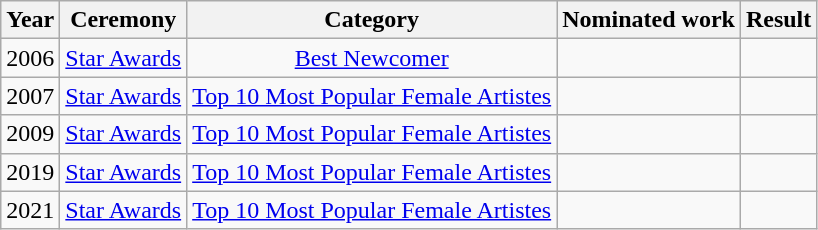<table class="wikitable sortable" style="text-align: center;">
<tr>
<th>Year</th>
<th>Ceremony</th>
<th>Category</th>
<th>Nominated work</th>
<th>Result</th>
</tr>
<tr>
<td>2006</td>
<td><a href='#'>Star Awards</a></td>
<td><a href='#'>Best Newcomer</a></td>
<td></td>
<td></td>
</tr>
<tr>
<td>2007</td>
<td><a href='#'>Star Awards</a></td>
<td><a href='#'>Top 10 Most Popular Female Artistes</a></td>
<td></td>
<td></td>
</tr>
<tr>
<td>2009</td>
<td><a href='#'>Star Awards</a></td>
<td><a href='#'>Top 10 Most Popular Female Artistes</a></td>
<td></td>
<td></td>
</tr>
<tr>
<td>2019</td>
<td><a href='#'>Star Awards</a></td>
<td><a href='#'>Top 10 Most Popular Female Artistes</a></td>
<td></td>
<td></td>
</tr>
<tr>
<td>2021</td>
<td><a href='#'>Star Awards</a></td>
<td><a href='#'>Top 10 Most Popular Female Artistes</a></td>
<td></td>
<td></td>
</tr>
</table>
